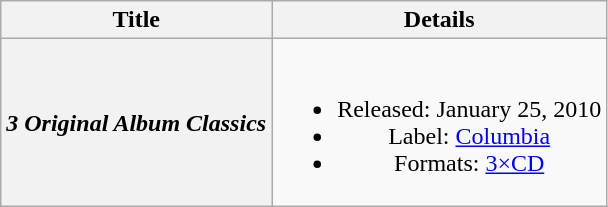<table class="wikitable plainrowheaders" style="text-align:center;">
<tr>
<th>Title</th>
<th>Details</th>
</tr>
<tr>
<th scope="row"><em>3 Original Album Classics</em></th>
<td><br><ul><li>Released: January 25, 2010 </li><li>Label: <a href='#'>Columbia</a></li><li>Formats: <a href='#'>3×CD</a></li></ul></td>
</tr>
</table>
